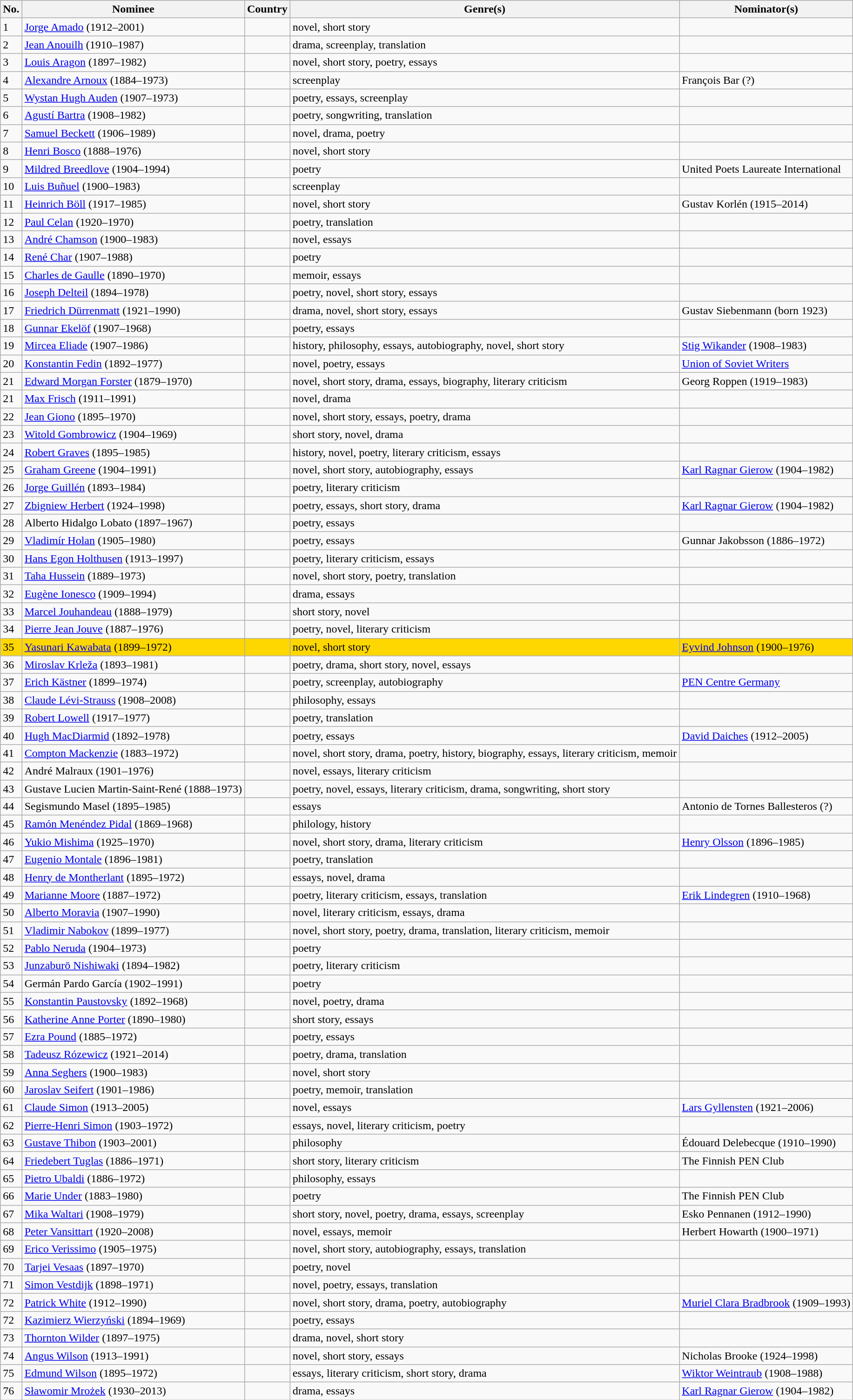<table class="sortable wikitable mw-collapsible">
<tr>
<th scope=col>No.</th>
<th scope=col>Nominee</th>
<th scope=col>Country</th>
<th scope=col>Genre(s)</th>
<th scope=col>Nominator(s)</th>
</tr>
<tr>
<td>1</td>
<td><a href='#'>Jorge Amado</a> (1912–2001)</td>
<td></td>
<td>novel, short story</td>
<td></td>
</tr>
<tr>
<td>2</td>
<td><a href='#'>Jean Anouilh</a> (1910–1987)</td>
<td></td>
<td>drama, screenplay, translation</td>
<td></td>
</tr>
<tr>
<td>3</td>
<td><a href='#'>Louis Aragon</a> (1897–1982)</td>
<td></td>
<td>novel, short story, poetry, essays</td>
<td></td>
</tr>
<tr>
<td>4</td>
<td><a href='#'>Alexandre Arnoux</a> (1884–1973)</td>
<td></td>
<td>screenplay</td>
<td>François Bar (?)</td>
</tr>
<tr>
<td>5</td>
<td><a href='#'>Wystan Hugh Auden</a> (1907–1973)</td>
<td><br></td>
<td>poetry, essays, screenplay</td>
<td></td>
</tr>
<tr>
<td>6</td>
<td><a href='#'>Agustí Bartra</a> (1908–1982)</td>
<td></td>
<td>poetry, songwriting, translation</td>
<td></td>
</tr>
<tr>
<td>7</td>
<td><a href='#'>Samuel Beckett</a> (1906–1989)</td>
<td></td>
<td>novel, drama, poetry</td>
<td></td>
</tr>
<tr>
<td>8</td>
<td><a href='#'>Henri Bosco</a> (1888–1976)</td>
<td></td>
<td>novel, short story</td>
<td></td>
</tr>
<tr>
<td>9</td>
<td><a href='#'>Mildred Breedlove</a> (1904–1994)</td>
<td></td>
<td>poetry</td>
<td>United Poets Laureate International</td>
</tr>
<tr>
<td>10</td>
<td><a href='#'>Luis Buñuel</a> (1900–1983)</td>
<td></td>
<td>screenplay</td>
<td></td>
</tr>
<tr>
<td>11</td>
<td><a href='#'>Heinrich Böll</a> (1917–1985)</td>
<td></td>
<td>novel, short story</td>
<td>Gustav Korlén (1915–2014)</td>
</tr>
<tr>
<td>12</td>
<td><a href='#'>Paul Celan</a> (1920–1970)</td>
<td><br></td>
<td>poetry, translation</td>
<td></td>
</tr>
<tr>
<td>13</td>
<td><a href='#'>André Chamson</a> (1900–1983)</td>
<td></td>
<td>novel, essays</td>
<td></td>
</tr>
<tr>
<td>14</td>
<td><a href='#'>René Char</a> (1907–1988)</td>
<td></td>
<td>poetry</td>
<td></td>
</tr>
<tr>
<td>15</td>
<td><a href='#'>Charles de Gaulle</a> (1890–1970)</td>
<td></td>
<td>memoir, essays</td>
<td></td>
</tr>
<tr>
<td>16</td>
<td><a href='#'>Joseph Delteil</a> (1894–1978)</td>
<td></td>
<td>poetry, novel, short story, essays</td>
<td></td>
</tr>
<tr>
<td>17</td>
<td><a href='#'>Friedrich Dürrenmatt</a> (1921–1990)</td>
<td></td>
<td>drama, novel, short story, essays</td>
<td>Gustav Siebenmann (born 1923)</td>
</tr>
<tr>
<td>18</td>
<td><a href='#'>Gunnar Ekelöf</a> (1907–1968)</td>
<td></td>
<td>poetry, essays</td>
<td></td>
</tr>
<tr>
<td>19</td>
<td><a href='#'>Mircea Eliade</a> (1907–1986)</td>
<td><br></td>
<td>history, philosophy, essays, autobiography, novel, short story</td>
<td><a href='#'>Stig Wikander</a> (1908–1983)</td>
</tr>
<tr>
<td>20</td>
<td><a href='#'>Konstantin Fedin</a> (1892–1977)</td>
<td></td>
<td>novel, poetry, essays</td>
<td><a href='#'>Union of Soviet Writers</a></td>
</tr>
<tr>
<td>21</td>
<td><a href='#'>Edward Morgan Forster</a> (1879–1970)</td>
<td></td>
<td>novel, short story, drama, essays, biography, literary criticism</td>
<td>Georg Roppen (1919–1983)</td>
</tr>
<tr>
<td>21</td>
<td><a href='#'>Max Frisch</a> (1911–1991)</td>
<td></td>
<td>novel, drama</td>
<td></td>
</tr>
<tr>
<td>22</td>
<td><a href='#'>Jean Giono</a> (1895–1970)</td>
<td></td>
<td>novel, short story, essays, poetry, drama</td>
<td></td>
</tr>
<tr>
<td>23</td>
<td><a href='#'>Witold Gombrowicz</a> (1904–1969)</td>
<td></td>
<td>short story, novel, drama</td>
<td></td>
</tr>
<tr>
<td>24</td>
<td><a href='#'>Robert Graves</a> (1895–1985)</td>
<td></td>
<td>history, novel, poetry, literary criticism, essays</td>
<td></td>
</tr>
<tr>
<td>25</td>
<td><a href='#'>Graham Greene</a> (1904–1991)</td>
<td></td>
<td>novel, short story, autobiography, essays</td>
<td><a href='#'>Karl Ragnar Gierow</a> (1904–1982)</td>
</tr>
<tr>
<td>26</td>
<td><a href='#'>Jorge Guillén</a> (1893–1984)</td>
<td></td>
<td>poetry, literary criticism</td>
<td></td>
</tr>
<tr>
<td>27</td>
<td><a href='#'>Zbigniew Herbert</a> (1924–1998)</td>
<td></td>
<td>poetry, essays, short story, drama</td>
<td><a href='#'>Karl Ragnar Gierow</a> (1904–1982)</td>
</tr>
<tr>
<td>28</td>
<td>Alberto Hidalgo Lobato (1897–1967)</td>
<td></td>
<td>poetry, essays</td>
<td></td>
</tr>
<tr>
<td>29</td>
<td><a href='#'>Vladimír Holan</a> (1905–1980)</td>
<td></td>
<td>poetry, essays</td>
<td>Gunnar Jakobsson (1886–1972)</td>
</tr>
<tr>
<td>30</td>
<td><a href='#'>Hans Egon Holthusen</a> (1913–1997)</td>
<td></td>
<td>poetry, literary criticism, essays</td>
<td></td>
</tr>
<tr>
<td>31</td>
<td><a href='#'>Taha Hussein</a> (1889–1973)</td>
<td></td>
<td>novel, short story, poetry, translation</td>
<td></td>
</tr>
<tr>
<td>32</td>
<td><a href='#'>Eugène Ionesco</a> (1909–1994)</td>
<td><br></td>
<td>drama, essays</td>
<td></td>
</tr>
<tr>
<td>33</td>
<td><a href='#'>Marcel Jouhandeau</a> (1888–1979)</td>
<td></td>
<td>short story, novel</td>
<td></td>
</tr>
<tr>
<td>34</td>
<td><a href='#'>Pierre Jean Jouve</a> (1887–1976)</td>
<td></td>
<td>poetry, novel, literary criticism</td>
<td></td>
</tr>
<tr>
<td style="background:gold;white-space:nowrap">35</td>
<td style="background:gold;white-space:nowrap"><a href='#'>Yasunari Kawabata</a> (1899–1972)</td>
<td style="background:gold;white-space:nowrap"></td>
<td style="background:gold;white-space:nowrap">novel, short story</td>
<td style="background:gold;white-space:nowrap"><a href='#'>Eyvind Johnson</a> (1900–1976)</td>
</tr>
<tr>
<td>36</td>
<td><a href='#'>Miroslav Krleža</a> (1893–1981)</td>
<td></td>
<td>poetry, drama, short story, novel, essays</td>
<td></td>
</tr>
<tr>
<td>37</td>
<td><a href='#'>Erich Kästner</a> (1899–1974)</td>
<td></td>
<td>poetry, screenplay, autobiography</td>
<td><a href='#'>PEN Centre Germany</a></td>
</tr>
<tr>
<td>38</td>
<td><a href='#'>Claude Lévi-Strauss</a> (1908–2008)</td>
<td><br></td>
<td>philosophy, essays</td>
<td></td>
</tr>
<tr>
<td>39</td>
<td><a href='#'>Robert Lowell</a> (1917–1977)</td>
<td></td>
<td>poetry, translation</td>
<td></td>
</tr>
<tr>
<td>40</td>
<td><a href='#'>Hugh MacDiarmid</a> (1892–1978)</td>
<td></td>
<td>poetry, essays</td>
<td><a href='#'>David Daiches</a> (1912–2005)</td>
</tr>
<tr>
<td>41</td>
<td><a href='#'>Compton Mackenzie</a> (1883–1972)</td>
<td></td>
<td>novel, short story, drama, poetry, history, biography, essays, literary criticism, memoir</td>
<td></td>
</tr>
<tr>
<td>42</td>
<td>André Malraux (1901–1976)</td>
<td></td>
<td>novel, essays, literary criticism</td>
<td></td>
</tr>
<tr>
<td>43</td>
<td>Gustave Lucien Martin-Saint-René (1888–1973)</td>
<td></td>
<td>poetry, novel, essays, literary criticism, drama, songwriting, short story</td>
<td></td>
</tr>
<tr>
<td>44</td>
<td>Segismundo Masel (1895–1985)</td>
<td></td>
<td>essays</td>
<td>Antonio de Tornes Ballesteros (?)</td>
</tr>
<tr>
<td>45</td>
<td><a href='#'>Ramón Menéndez Pidal</a> (1869–1968)</td>
<td></td>
<td>philology, history</td>
<td></td>
</tr>
<tr>
<td>46</td>
<td><a href='#'>Yukio Mishima</a> (1925–1970)</td>
<td></td>
<td>novel, short story, drama, literary criticism</td>
<td><a href='#'>Henry Olsson</a> (1896–1985)</td>
</tr>
<tr>
<td>47</td>
<td><a href='#'>Eugenio Montale</a> (1896–1981)</td>
<td></td>
<td>poetry, translation</td>
<td></td>
</tr>
<tr>
<td>48</td>
<td><a href='#'>Henry de Montherlant</a> (1895–1972)</td>
<td></td>
<td>essays, novel, drama</td>
<td></td>
</tr>
<tr>
<td>49</td>
<td><a href='#'>Marianne Moore</a> (1887–1972)</td>
<td></td>
<td>poetry, literary criticism, essays, translation</td>
<td><a href='#'>Erik Lindegren</a> (1910–1968)</td>
</tr>
<tr>
<td>50</td>
<td><a href='#'>Alberto Moravia</a> (1907–1990)</td>
<td></td>
<td>novel, literary criticism, essays, drama</td>
<td></td>
</tr>
<tr>
<td>51</td>
<td><a href='#'>Vladimir Nabokov</a> (1899–1977)</td>
<td><br></td>
<td>novel, short story, poetry, drama, translation, literary criticism, memoir</td>
<td></td>
</tr>
<tr>
<td>52</td>
<td><a href='#'>Pablo Neruda</a> (1904–1973)</td>
<td></td>
<td>poetry</td>
<td></td>
</tr>
<tr>
<td>53</td>
<td><a href='#'>Junzaburō Nishiwaki</a> (1894–1982)</td>
<td></td>
<td>poetry, literary criticism</td>
<td></td>
</tr>
<tr>
<td>54</td>
<td>Germán Pardo García (1902–1991)</td>
<td><br></td>
<td>poetry</td>
<td></td>
</tr>
<tr>
<td>55</td>
<td><a href='#'>Konstantin Paustovsky</a> (1892–1968)</td>
<td></td>
<td>novel, poetry, drama</td>
<td></td>
</tr>
<tr>
<td>56</td>
<td><a href='#'>Katherine Anne Porter</a> (1890–1980)</td>
<td></td>
<td>short story, essays</td>
<td></td>
</tr>
<tr>
<td>57</td>
<td><a href='#'>Ezra Pound</a> (1885–1972)</td>
<td></td>
<td>poetry, essays</td>
<td></td>
</tr>
<tr>
<td>58</td>
<td><a href='#'>Tadeusz Rózewicz</a> (1921–2014)</td>
<td></td>
<td>poetry, drama, translation</td>
<td></td>
</tr>
<tr>
<td>59</td>
<td><a href='#'>Anna Seghers</a> (1900–1983)</td>
<td></td>
<td>novel, short story</td>
<td></td>
</tr>
<tr>
<td>60</td>
<td><a href='#'>Jaroslav Seifert</a> (1901–1986)</td>
<td></td>
<td>poetry, memoir, translation</td>
<td></td>
</tr>
<tr>
<td>61</td>
<td><a href='#'>Claude Simon</a> (1913–2005)</td>
<td></td>
<td>novel, essays</td>
<td><a href='#'>Lars Gyllensten</a> (1921–2006)</td>
</tr>
<tr>
<td>62</td>
<td><a href='#'>Pierre-Henri Simon</a> (1903–1972)</td>
<td></td>
<td>essays, novel, literary criticism, poetry</td>
<td></td>
</tr>
<tr>
<td>63</td>
<td><a href='#'>Gustave Thibon</a> (1903–2001)</td>
<td></td>
<td>philosophy</td>
<td>Édouard Delebecque (1910–1990)</td>
</tr>
<tr>
<td>64</td>
<td><a href='#'>Friedebert Tuglas</a> (1886–1971)</td>
<td></td>
<td>short story, literary criticism</td>
<td>The Finnish PEN Club</td>
</tr>
<tr>
<td>65</td>
<td><a href='#'>Pietro Ubaldi</a> (1886–1972)</td>
<td></td>
<td>philosophy, essays</td>
<td></td>
</tr>
<tr>
<td>66</td>
<td><a href='#'>Marie Under</a> (1883–1980)</td>
<td></td>
<td>poetry</td>
<td>The Finnish PEN Club</td>
</tr>
<tr>
<td>67</td>
<td><a href='#'>Mika Waltari</a> (1908–1979)</td>
<td></td>
<td>short story, novel, poetry, drama, essays, screenplay</td>
<td>Esko Pennanen (1912–1990)</td>
</tr>
<tr>
<td>68</td>
<td><a href='#'>Peter Vansittart</a> (1920–2008)</td>
<td></td>
<td>novel, essays, memoir</td>
<td>Herbert Howarth (1900–1971)</td>
</tr>
<tr>
<td>69</td>
<td><a href='#'>Erico Verissimo</a> (1905–1975)</td>
<td></td>
<td>novel, short story, autobiography, essays, translation</td>
<td></td>
</tr>
<tr>
<td>70</td>
<td><a href='#'>Tarjei Vesaas</a> (1897–1970)</td>
<td></td>
<td>poetry, novel</td>
<td></td>
</tr>
<tr>
<td>71</td>
<td><a href='#'>Simon Vestdijk</a> (1898–1971)</td>
<td></td>
<td>novel, poetry, essays, translation</td>
<td></td>
</tr>
<tr>
<td>72</td>
<td><a href='#'>Patrick White</a> (1912–1990)</td>
<td></td>
<td>novel, short story, drama, poetry, autobiography</td>
<td><a href='#'>Muriel Clara Bradbrook</a> (1909–1993)</td>
</tr>
<tr>
<td>72</td>
<td><a href='#'>Kazimierz Wierzyński</a> (1894–1969)</td>
<td></td>
<td>poetry, essays</td>
<td></td>
</tr>
<tr>
<td>73</td>
<td><a href='#'>Thornton Wilder</a> (1897–1975)</td>
<td></td>
<td>drama, novel, short story</td>
<td></td>
</tr>
<tr>
<td>74</td>
<td><a href='#'>Angus Wilson</a> (1913–1991)</td>
<td></td>
<td>novel, short story, essays</td>
<td>Nicholas Brooke (1924–1998)</td>
</tr>
<tr>
<td>75</td>
<td><a href='#'>Edmund Wilson</a> (1895–1972)</td>
<td></td>
<td>essays, literary criticism, short story, drama</td>
<td><a href='#'>Wiktor Weintraub</a> (1908–1988)</td>
</tr>
<tr>
<td>76</td>
<td><a href='#'>Sławomir Mrożek</a> (1930–2013)</td>
<td></td>
<td>drama, essays</td>
<td><a href='#'>Karl Ragnar Gierow</a> (1904–1982)</td>
</tr>
</table>
